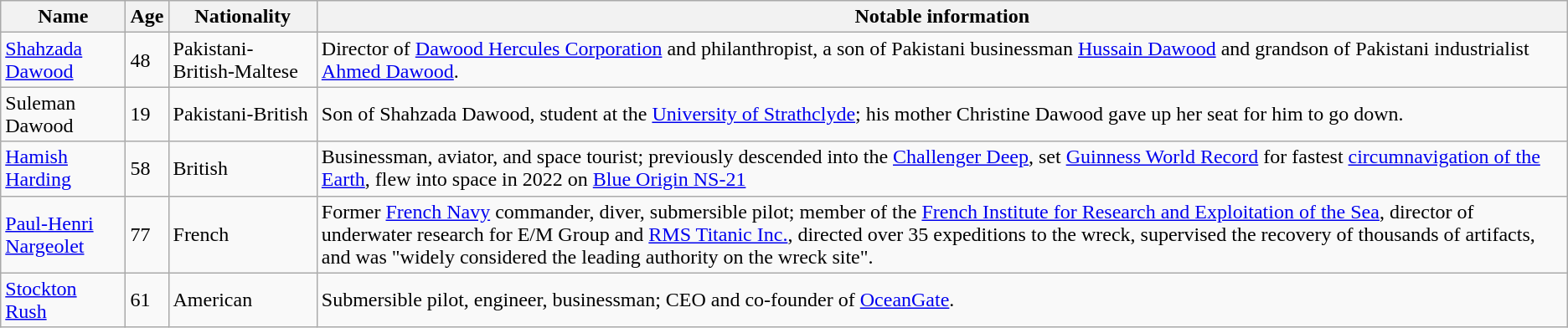<table class="wikitable">
<tr>
<th>Name</th>
<th>Age</th>
<th>Nationality</th>
<th>Notable information</th>
</tr>
<tr>
<td><a href='#'>Shahzada Dawood</a></td>
<td>48</td>
<td>Pakistani-British-Maltese</td>
<td>Director of <a href='#'>Dawood Hercules Corporation</a> and philanthropist, a son of Pakistani businessman <a href='#'>Hussain Dawood</a> and grandson of Pakistani industrialist <a href='#'>Ahmed Dawood</a>.</td>
</tr>
<tr>
<td>Suleman Dawood</td>
<td>19</td>
<td>Pakistani-British</td>
<td>Son of Shahzada Dawood, student at the <a href='#'>University of Strathclyde</a>; his mother Christine Dawood gave up her seat for him to go down.</td>
</tr>
<tr>
<td><a href='#'>Hamish Harding</a></td>
<td>58</td>
<td>British</td>
<td>Businessman, aviator, and space tourist; previously descended into the <a href='#'>Challenger Deep</a>, set <a href='#'>Guinness World Record</a> for fastest <a href='#'>circumnavigation of the Earth</a>, flew into space in 2022 on <a href='#'>Blue Origin NS-21</a></td>
</tr>
<tr>
<td><a href='#'>Paul-Henri Nargeolet</a></td>
<td>77</td>
<td>French</td>
<td>Former <a href='#'>French Navy</a> commander, diver, submersible pilot; member of the <a href='#'>French Institute for Research and Exploitation of the Sea</a>,  director of underwater research for E/M Group and <a href='#'>RMS Titanic Inc.</a>, directed over 35 expeditions to the wreck, supervised the recovery of thousands of artifacts, and was "widely considered the leading authority on the wreck site".</td>
</tr>
<tr>
<td><a href='#'>Stockton Rush</a></td>
<td>61</td>
<td>American</td>
<td>Submersible pilot, engineer, businessman; CEO and co-founder of <a href='#'>OceanGate</a>.</td>
</tr>
</table>
